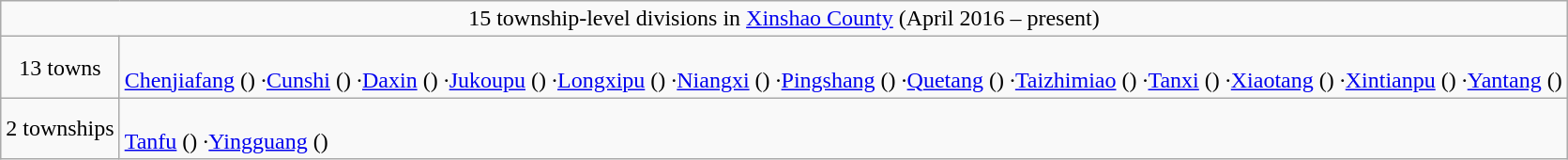<table class="wikitable">
<tr>
<td style="text-align:center;" colspan="2">15 township-level divisions in <a href='#'>Xinshao County</a> (April 2016 – present)</td>
</tr>
<tr align=left>
<td align=center>13 towns</td>
<td><br><a href='#'>Chenjiafang</a> ()
·<a href='#'>Cunshi</a> ()
·<a href='#'>Daxin</a> ()
·<a href='#'>Jukoupu</a> ()
·<a href='#'>Longxipu</a> ()
·<a href='#'>Niangxi</a> ()
·<a href='#'>Pingshang</a> ()
·<a href='#'>Quetang</a> ()
·<a href='#'>Taizhimiao</a> ()
·<a href='#'>Tanxi</a> ()
·<a href='#'>Xiaotang</a> ()
·<a href='#'>Xintianpu</a> ()
·<a href='#'>Yantang</a> ()</td>
</tr>
<tr align=left>
<td align=center>2 townships</td>
<td><br><a href='#'>Tanfu</a> ()
·<a href='#'>Yingguang</a> ()</td>
</tr>
</table>
